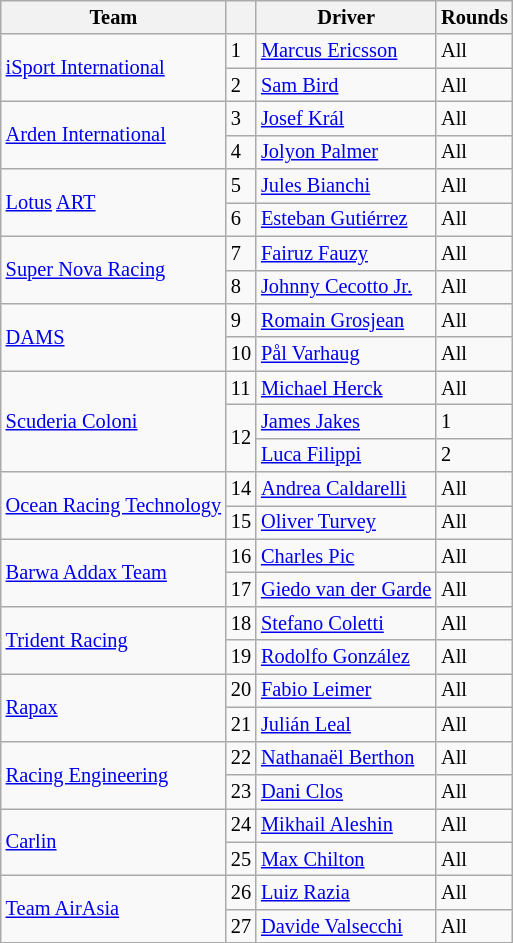<table class="wikitable" style="font-size: 85%">
<tr>
<th>Team</th>
<th></th>
<th>Driver</th>
<th>Rounds</th>
</tr>
<tr>
<td rowspan=2> <a href='#'>iSport International</a></td>
<td>1</td>
<td> <a href='#'>Marcus Ericsson</a></td>
<td>All</td>
</tr>
<tr>
<td>2</td>
<td> <a href='#'>Sam Bird</a></td>
<td>All</td>
</tr>
<tr>
<td rowspan=2> <a href='#'>Arden International</a></td>
<td>3</td>
<td> <a href='#'>Josef Král</a></td>
<td>All</td>
</tr>
<tr>
<td>4</td>
<td> <a href='#'>Jolyon Palmer</a></td>
<td>All</td>
</tr>
<tr>
<td rowspan=2> <a href='#'>Lotus</a> <a href='#'>ART</a></td>
<td>5</td>
<td> <a href='#'>Jules Bianchi</a></td>
<td>All</td>
</tr>
<tr>
<td>6</td>
<td> <a href='#'>Esteban Gutiérrez</a></td>
<td>All</td>
</tr>
<tr>
<td rowspan=2> <a href='#'>Super Nova Racing</a></td>
<td>7</td>
<td> <a href='#'>Fairuz Fauzy</a></td>
<td>All</td>
</tr>
<tr>
<td>8</td>
<td> <a href='#'>Johnny Cecotto Jr.</a></td>
<td>All</td>
</tr>
<tr>
<td rowspan=2> <a href='#'>DAMS</a></td>
<td>9</td>
<td> <a href='#'>Romain Grosjean</a></td>
<td>All</td>
</tr>
<tr>
<td>10</td>
<td> <a href='#'>Pål Varhaug</a></td>
<td>All</td>
</tr>
<tr>
<td rowspan=3> <a href='#'>Scuderia Coloni</a></td>
<td>11</td>
<td> <a href='#'>Michael Herck</a></td>
<td>All</td>
</tr>
<tr>
<td rowspan=2>12</td>
<td> <a href='#'>James Jakes</a></td>
<td>1</td>
</tr>
<tr>
<td> <a href='#'>Luca Filippi</a></td>
<td>2</td>
</tr>
<tr>
<td rowspan=2 nowrap> <a href='#'>Ocean Racing Technology</a></td>
<td>14</td>
<td> <a href='#'>Andrea Caldarelli</a></td>
<td>All</td>
</tr>
<tr>
<td>15</td>
<td> <a href='#'>Oliver Turvey</a></td>
<td>All</td>
</tr>
<tr>
<td rowspan=2> <a href='#'>Barwa Addax Team</a></td>
<td>16</td>
<td> <a href='#'>Charles Pic</a></td>
<td>All</td>
</tr>
<tr>
<td>17</td>
<td nowrap> <a href='#'>Giedo van der Garde</a></td>
<td>All</td>
</tr>
<tr>
<td rowspan=2> <a href='#'>Trident Racing</a></td>
<td>18</td>
<td> <a href='#'>Stefano Coletti</a></td>
<td>All</td>
</tr>
<tr>
<td>19</td>
<td> <a href='#'>Rodolfo González</a></td>
<td>All</td>
</tr>
<tr>
<td rowspan=2> <a href='#'>Rapax</a></td>
<td>20</td>
<td> <a href='#'>Fabio Leimer</a></td>
<td>All</td>
</tr>
<tr>
<td>21</td>
<td> <a href='#'>Julián Leal</a></td>
<td>All</td>
</tr>
<tr>
<td rowspan=2> <a href='#'>Racing Engineering</a></td>
<td>22</td>
<td> <a href='#'>Nathanaël Berthon</a></td>
<td>All</td>
</tr>
<tr>
<td>23</td>
<td> <a href='#'>Dani Clos</a></td>
<td>All</td>
</tr>
<tr>
<td rowspan=2> <a href='#'>Carlin</a></td>
<td>24</td>
<td> <a href='#'>Mikhail Aleshin</a></td>
<td>All</td>
</tr>
<tr>
<td>25</td>
<td> <a href='#'>Max Chilton</a></td>
<td>All</td>
</tr>
<tr>
<td rowspan=2> <a href='#'>Team AirAsia</a></td>
<td>26</td>
<td> <a href='#'>Luiz Razia</a></td>
<td>All</td>
</tr>
<tr>
<td>27</td>
<td> <a href='#'>Davide Valsecchi</a></td>
<td>All</td>
</tr>
</table>
